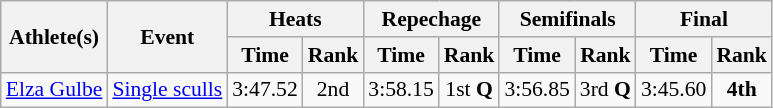<table class="wikitable" style="font-size:90%">
<tr>
<th rowspan="2">Athlete(s)</th>
<th rowspan="2">Event</th>
<th colspan="2">Heats</th>
<th colspan="2">Repechage</th>
<th colspan="2">Semifinals</th>
<th colspan="2">Final</th>
</tr>
<tr>
<th>Time</th>
<th>Rank</th>
<th>Time</th>
<th>Rank</th>
<th>Time</th>
<th>Rank</th>
<th>Time</th>
<th>Rank</th>
</tr>
<tr>
<td><a href='#'>Elza Gulbe</a></td>
<td><a href='#'>Single sculls</a></td>
<td align="center">3:47.52</td>
<td align="center">2nd</td>
<td align="center">3:58.15</td>
<td align="center">1st <strong>Q</strong></td>
<td align="center">3:56.85</td>
<td align="center">3rd <strong>Q</strong></td>
<td align="center">3:45.60</td>
<td align="center"><strong>4th</strong></td>
</tr>
</table>
